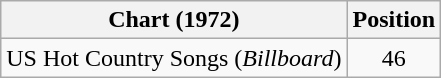<table class="wikitable">
<tr>
<th>Chart (1972)</th>
<th>Position</th>
</tr>
<tr>
<td>US Hot Country Songs (<em>Billboard</em>)</td>
<td align="center">46</td>
</tr>
</table>
